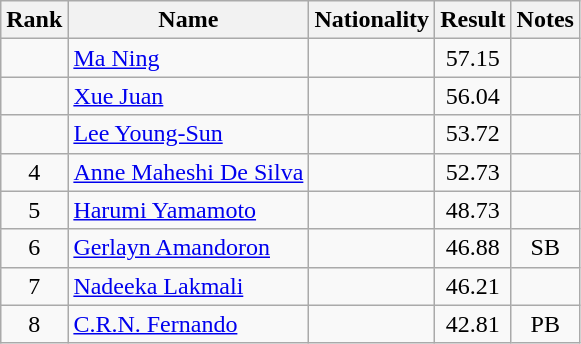<table class="wikitable sortable" style="text-align:center">
<tr>
<th>Rank</th>
<th>Name</th>
<th>Nationality</th>
<th>Result</th>
<th>Notes</th>
</tr>
<tr>
<td></td>
<td align=left><a href='#'>Ma Ning</a></td>
<td align=left></td>
<td>57.15</td>
<td></td>
</tr>
<tr>
<td></td>
<td align=left><a href='#'>Xue Juan</a></td>
<td align=left></td>
<td>56.04</td>
<td></td>
</tr>
<tr>
<td></td>
<td align=left><a href='#'>Lee Young-Sun</a></td>
<td align=left></td>
<td>53.72</td>
<td></td>
</tr>
<tr>
<td>4</td>
<td align=left><a href='#'>Anne Maheshi De Silva</a></td>
<td align=left></td>
<td>52.73</td>
<td></td>
</tr>
<tr>
<td>5</td>
<td align=left><a href='#'>Harumi Yamamoto</a></td>
<td align=left></td>
<td>48.73</td>
<td></td>
</tr>
<tr>
<td>6</td>
<td align=left><a href='#'>Gerlayn Amandoron</a></td>
<td align=left></td>
<td>46.88</td>
<td>SB</td>
</tr>
<tr>
<td>7</td>
<td align=left><a href='#'>Nadeeka Lakmali</a></td>
<td align=left></td>
<td>46.21</td>
<td></td>
</tr>
<tr>
<td>8</td>
<td align=left><a href='#'>C.R.N. Fernando</a></td>
<td align=left></td>
<td>42.81</td>
<td>PB</td>
</tr>
</table>
